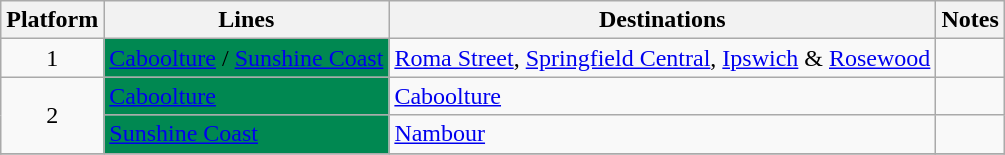<table class="wikitable" style="float: none; margin: 0.5em; ">
<tr>
<th>Platform</th>
<th>Lines</th>
<th>Destinations</th>
<th>Notes</th>
</tr>
<tr>
<td style="text-align:center;">1</td>
<td style=background:#008851><a href='#'><span>Caboolture</span></a> / <a href='#'><span>Sunshine Coast</span></a></td>
<td><a href='#'>Roma Street</a>, <a href='#'>Springfield Central</a>, <a href='#'>Ipswich</a> & <a href='#'>Rosewood</a></td>
<td></td>
</tr>
<tr>
<td rowspan="2" style="text-align:center;">2</td>
<td style=background:#008851><a href='#'><span>Caboolture</span></a></td>
<td><a href='#'>Caboolture</a></td>
<td></td>
</tr>
<tr>
<td style=background:#008851><a href='#'><span>Sunshine Coast</span></a></td>
<td><a href='#'>Nambour</a></td>
<td></td>
</tr>
<tr>
</tr>
</table>
